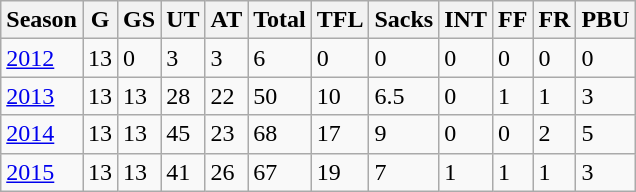<table class="wikitable">
<tr>
<th>Season</th>
<th>G</th>
<th>GS</th>
<th>UT</th>
<th>AT</th>
<th>Total</th>
<th>TFL</th>
<th>Sacks</th>
<th>INT</th>
<th>FF</th>
<th>FR</th>
<th>PBU</th>
</tr>
<tr>
<td><a href='#'>2012</a></td>
<td>13</td>
<td>0</td>
<td>3</td>
<td>3</td>
<td>6</td>
<td>0</td>
<td>0</td>
<td>0</td>
<td>0</td>
<td>0</td>
<td>0</td>
</tr>
<tr>
<td><a href='#'>2013</a></td>
<td>13</td>
<td>13</td>
<td>28</td>
<td>22</td>
<td>50</td>
<td>10</td>
<td>6.5</td>
<td>0</td>
<td>1</td>
<td>1</td>
<td>3</td>
</tr>
<tr>
<td><a href='#'>2014</a></td>
<td>13</td>
<td>13</td>
<td>45</td>
<td>23</td>
<td>68</td>
<td>17</td>
<td>9</td>
<td>0</td>
<td>0</td>
<td>2</td>
<td>5</td>
</tr>
<tr>
<td><a href='#'>2015</a></td>
<td>13</td>
<td>13</td>
<td>41</td>
<td>26</td>
<td>67</td>
<td>19</td>
<td>7</td>
<td>1</td>
<td>1</td>
<td>1</td>
<td>3</td>
</tr>
</table>
